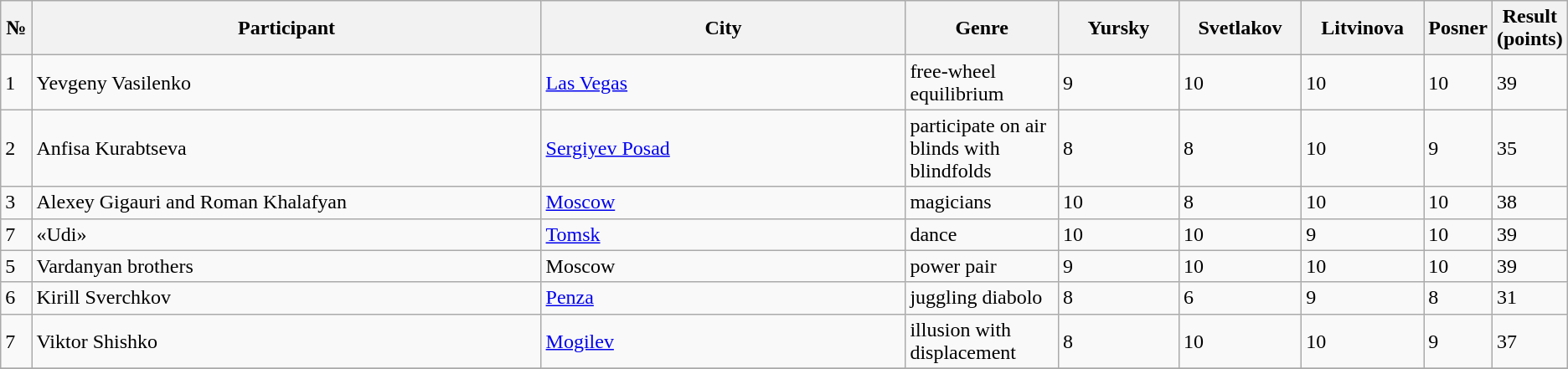<table class="wikitable">
<tr>
<th width="2%">№</th>
<th width="35%">Participant</th>
<th width="25%">City</th>
<th width="10%">Genre</th>
<th width="8%">Yursky</th>
<th width="8%">Svetlakov</th>
<th width="8%">Litvinova</th>
<th width="8%">Posner</th>
<th width="8%">Result (points)</th>
</tr>
<tr>
<td>1</td>
<td>Yevgeny Vasilenko</td>
<td><a href='#'>Las Vegas</a></td>
<td>free-wheel equilibrium</td>
<td>9</td>
<td>10</td>
<td>10</td>
<td>10</td>
<td>39</td>
</tr>
<tr>
<td>2</td>
<td>Anfisa Kurabtseva</td>
<td><a href='#'>Sergiyev Posad</a></td>
<td>participate on air blinds with blindfolds</td>
<td>8</td>
<td>8</td>
<td>10</td>
<td>9</td>
<td>35</td>
</tr>
<tr>
<td>3</td>
<td>Alexey Gigauri and Roman Khalafyan</td>
<td><a href='#'>Moscow</a></td>
<td>magicians</td>
<td>10</td>
<td>8</td>
<td>10</td>
<td>10</td>
<td>38</td>
</tr>
<tr>
<td>7</td>
<td>«Udi»</td>
<td><a href='#'>Tomsk</a></td>
<td>dance</td>
<td>10</td>
<td>10</td>
<td>9</td>
<td>10</td>
<td>39</td>
</tr>
<tr>
<td>5</td>
<td>Vardanyan brothers</td>
<td>Moscow</td>
<td>power pair</td>
<td>9</td>
<td>10</td>
<td>10</td>
<td>10</td>
<td>39</td>
</tr>
<tr>
<td>6</td>
<td>Kirill Sverchkov</td>
<td><a href='#'>Penza</a></td>
<td>juggling diabolo</td>
<td>8</td>
<td>6</td>
<td>9</td>
<td>8</td>
<td>31</td>
</tr>
<tr>
<td>7</td>
<td>Viktor Shishko</td>
<td><a href='#'>Mogilev</a></td>
<td>illusion with displacement</td>
<td>8</td>
<td>10</td>
<td>10</td>
<td>9</td>
<td>37</td>
</tr>
<tr>
</tr>
</table>
